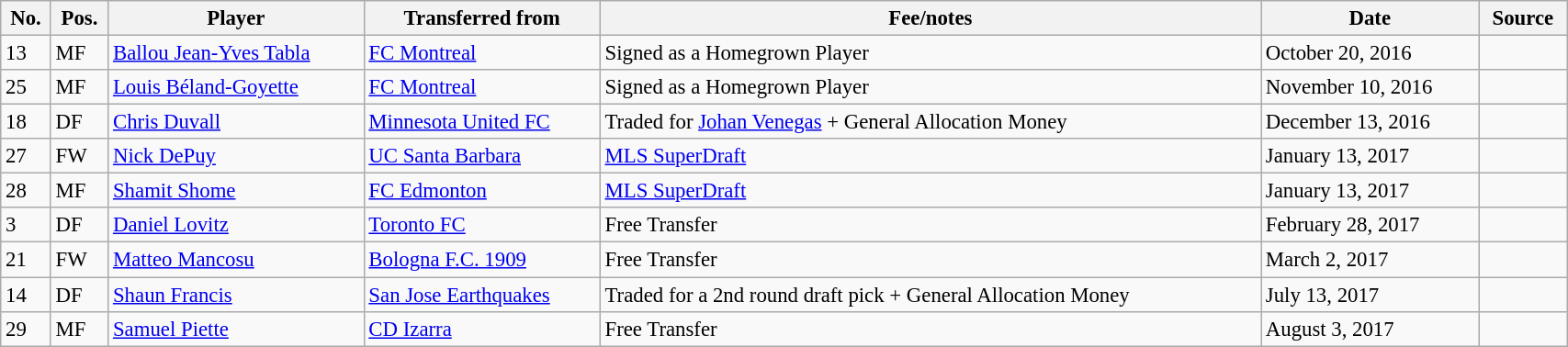<table class="wikitable sortable" style="width:90%; text-align:center; font-size:95%; text-align:left;">
<tr>
<th><strong>No.</strong></th>
<th><strong>Pos.</strong></th>
<th><strong>Player</strong></th>
<th><strong>Transferred from</strong></th>
<th><strong>Fee/notes</strong></th>
<th><strong>Date</strong></th>
<th><strong>Source</strong></th>
</tr>
<tr>
<td>13</td>
<td>MF</td>
<td> <a href='#'>Ballou Jean-Yves Tabla</a></td>
<td> <a href='#'>FC Montreal</a></td>
<td>Signed as a Homegrown Player</td>
<td>October 20, 2016</td>
<td></td>
</tr>
<tr>
<td>25</td>
<td>MF</td>
<td> <a href='#'>Louis Béland-Goyette</a></td>
<td> <a href='#'>FC Montreal</a></td>
<td>Signed as a Homegrown Player</td>
<td>November 10, 2016</td>
<td></td>
</tr>
<tr>
<td>18</td>
<td>DF</td>
<td> <a href='#'>Chris Duvall</a></td>
<td> <a href='#'>Minnesota United FC</a></td>
<td>Traded for <a href='#'>Johan Venegas</a> + General Allocation Money</td>
<td>December 13, 2016</td>
<td></td>
</tr>
<tr>
<td>27</td>
<td>FW</td>
<td> <a href='#'>Nick DePuy</a></td>
<td> <a href='#'>UC Santa Barbara</a></td>
<td><a href='#'>MLS SuperDraft</a></td>
<td>January 13, 2017</td>
<td></td>
</tr>
<tr>
<td>28</td>
<td>MF</td>
<td> <a href='#'>Shamit Shome</a></td>
<td> <a href='#'>FC Edmonton</a></td>
<td><a href='#'>MLS SuperDraft</a></td>
<td>January 13, 2017</td>
<td></td>
</tr>
<tr>
<td>3</td>
<td>DF</td>
<td> <a href='#'>Daniel Lovitz</a></td>
<td> <a href='#'>Toronto FC</a></td>
<td>Free Transfer</td>
<td>February 28, 2017</td>
<td></td>
</tr>
<tr>
<td>21</td>
<td>FW</td>
<td> <a href='#'>Matteo Mancosu</a></td>
<td> <a href='#'>Bologna F.C. 1909</a></td>
<td>Free Transfer</td>
<td>March 2, 2017</td>
<td></td>
</tr>
<tr>
<td>14</td>
<td>DF</td>
<td> <a href='#'>Shaun Francis</a></td>
<td> <a href='#'>San Jose Earthquakes</a></td>
<td>Traded for a 2nd round draft pick + General Allocation Money</td>
<td>July 13, 2017</td>
<td></td>
</tr>
<tr>
<td>29</td>
<td>MF</td>
<td> <a href='#'>Samuel Piette</a></td>
<td> <a href='#'>CD Izarra</a></td>
<td>Free Transfer</td>
<td>August 3, 2017</td>
<td></td>
</tr>
</table>
